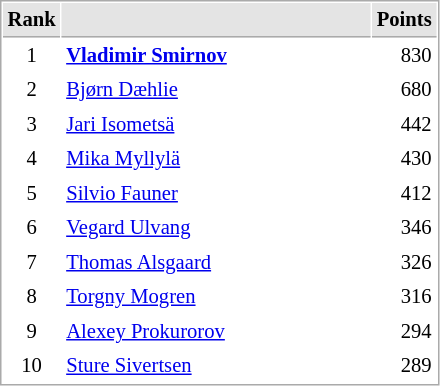<table cellspacing="1" cellpadding="3" style="border:1px solid #AAAAAA;font-size:86%">
<tr style="background-color: #E4E4E4;">
<th style="border-bottom:1px solid #AAAAAA" width=10>Rank</th>
<th style="border-bottom:1px solid #AAAAAA" width=200></th>
<th style="border-bottom:1px solid #AAAAAA" width=20 align=right>Points</th>
</tr>
<tr>
<td align=center>1</td>
<td> <strong><a href='#'>Vladimir Smirnov</a></strong></td>
<td align=right>830</td>
</tr>
<tr>
<td align=center>2</td>
<td> <a href='#'>Bjørn Dæhlie</a></td>
<td align=right>680</td>
</tr>
<tr>
<td align=center>3</td>
<td> <a href='#'>Jari Isometsä</a></td>
<td align=right>442</td>
</tr>
<tr>
<td align=center>4</td>
<td> <a href='#'>Mika Myllylä</a></td>
<td align=right>430</td>
</tr>
<tr>
<td align=center>5</td>
<td> <a href='#'>Silvio Fauner</a></td>
<td align=right>412</td>
</tr>
<tr>
<td align=center>6</td>
<td> <a href='#'>Vegard Ulvang</a></td>
<td align=right>346</td>
</tr>
<tr>
<td align=center>7</td>
<td> <a href='#'>Thomas Alsgaard</a></td>
<td align=right>326</td>
</tr>
<tr>
<td align=center>8</td>
<td> <a href='#'>Torgny Mogren</a></td>
<td align=right>316</td>
</tr>
<tr>
<td align=center>9</td>
<td> <a href='#'>Alexey Prokurorov</a></td>
<td align=right>294</td>
</tr>
<tr>
<td align=center>10</td>
<td> <a href='#'>Sture Sivertsen</a></td>
<td align=right>289</td>
</tr>
</table>
